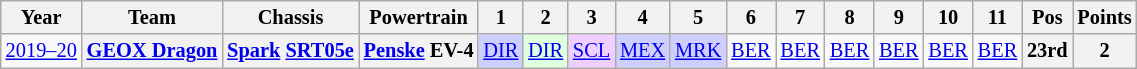<table class="wikitable" style="text-align:center; font-size:85%">
<tr>
<th>Year</th>
<th>Team</th>
<th>Chassis</th>
<th>Powertrain</th>
<th>1</th>
<th>2</th>
<th>3</th>
<th>4</th>
<th>5</th>
<th>6</th>
<th>7</th>
<th>8</th>
<th>9</th>
<th>10</th>
<th>11</th>
<th>Pos</th>
<th>Points</th>
</tr>
<tr>
<td nowrap><a href='#'>2019–20</a></td>
<th nowrap><a href='#'>GEOX Dragon</a></th>
<th nowrap><a href='#'>Spark</a> <a href='#'>SRT05e</a></th>
<th nowrap><a href='#'>Penske</a> EV-4</th>
<td style="background:#CFCFFF;"><a href='#'>DIR</a><br></td>
<td style="background:#DFFFDF;"><a href='#'>DIR</a><br></td>
<td style="background:#EFCFFF;"><a href='#'>SCL</a><br></td>
<td style="background:#CFCFFF;"><a href='#'>MEX</a><br></td>
<td style="background:#CFCFFF;"><a href='#'>MRK</a><br></td>
<td><a href='#'>BER</a></td>
<td><a href='#'>BER</a></td>
<td><a href='#'>BER</a></td>
<td><a href='#'>BER</a></td>
<td><a href='#'>BER</a></td>
<td><a href='#'>BER</a></td>
<th>23rd</th>
<th>2</th>
</tr>
</table>
